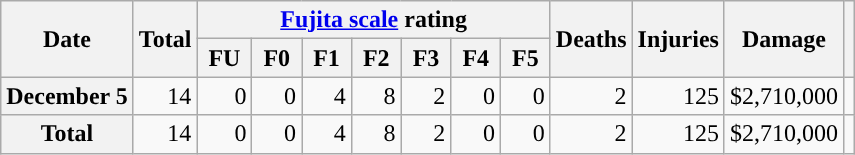<table class="wikitable sortable" style="margin: 1em auto 1em auto;float:left">
<tr>
<th scope="col" rowspan="2">Date</th>
<th scope="col" rowspan="2" align="center">Total</th>
<th scope="col" colspan="7" align="center"><a href='#'>Fujita scale</a> rating</th>
<th scope="col" rowspan="2" align="center">Deaths</th>
<th scope="col" rowspan="2" align="center">Injuries</th>
<th scope="col" rowspan="2" align="center">Damage</th>
<th scope="col" rowspan="2" align="center" class="unsortable"></th>
</tr>
<tr>
<th scope="col" align="center"> FU </th>
<th scope="col" align="center"> F0 </th>
<th scope="col" align="center"> F1 </th>
<th scope="col" align="center"> F2 </th>
<th scope="col" align="center"> F3 </th>
<th scope="col" align="center"> F4 </th>
<th scope="col" align="center"> F5 </th>
</tr>
<tr>
<th scope="row">December 5</th>
<td align="right">14</td>
<td align="right">0</td>
<td align="right">0</td>
<td align="right">4</td>
<td align="right">8</td>
<td align="right">2</td>
<td align="right">0</td>
<td align="right">0</td>
<td align="right">2</td>
<td align="right">125</td>
<td align="right”">$2,710,000</td>
<td></td>
</tr>
<tr class="sortbottom">
<th scope="row">Total</th>
<td align="right">14</td>
<td align="right">0</td>
<td align="right">0</td>
<td align="right">4</td>
<td align="right">8</td>
<td align="right">2</td>
<td align="right">0</td>
<td align="right">0</td>
<td align="right">2</td>
<td align="right">125</td>
<td align="right">$2,710,000</td>
<td></td>
</tr>
</table>
